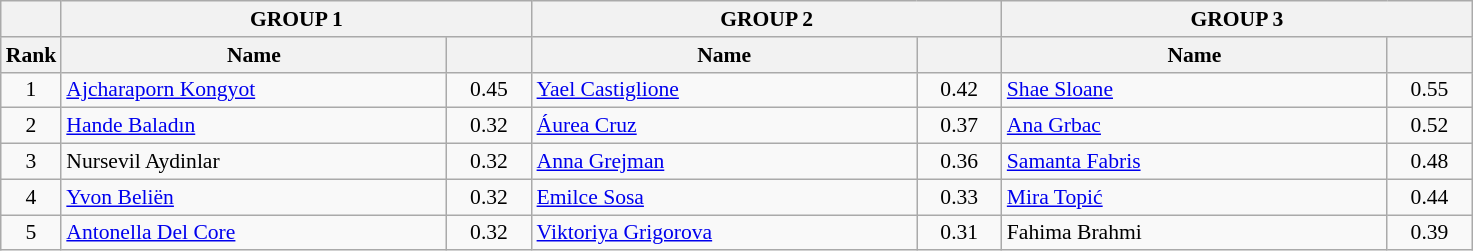<table class="wikitable" style="font-size:90%">
<tr>
<th></th>
<th colspan="2">GROUP 1</th>
<th colspan="2">GROUP 2</th>
<th colspan="2">GROUP 3</th>
</tr>
<tr>
<th width=30>Rank</th>
<th width=250>Name</th>
<th width=50></th>
<th width=250>Name</th>
<th width=50></th>
<th width=250>Name</th>
<th width=50></th>
</tr>
<tr>
<td align=center>1</td>
<td> <a href='#'>Ajcharaporn Kongyot</a></td>
<td align=center>0.45</td>
<td> <a href='#'>Yael Castiglione</a></td>
<td align=center>0.42</td>
<td> <a href='#'>Shae Sloane</a></td>
<td align=center>0.55</td>
</tr>
<tr>
<td align=center>2</td>
<td> <a href='#'>Hande Baladın</a></td>
<td align=center>0.32</td>
<td> <a href='#'>Áurea Cruz</a></td>
<td align=center>0.37</td>
<td> <a href='#'>Ana Grbac</a></td>
<td align=center>0.52</td>
</tr>
<tr>
<td align=center>3</td>
<td> Nursevil Aydinlar</td>
<td align=center>0.32</td>
<td> <a href='#'>Anna Grejman</a></td>
<td align=center>0.36</td>
<td> <a href='#'>Samanta Fabris</a></td>
<td align=center>0.48</td>
</tr>
<tr>
<td align=center>4</td>
<td> <a href='#'>Yvon Beliën</a></td>
<td align=center>0.32</td>
<td> <a href='#'>Emilce Sosa</a></td>
<td align=center>0.33</td>
<td> <a href='#'>Mira Topić</a></td>
<td align=center>0.44</td>
</tr>
<tr>
<td align=center>5</td>
<td> <a href='#'>Antonella Del Core</a></td>
<td align=center>0.32</td>
<td> <a href='#'>Viktoriya Grigorova</a></td>
<td align=center>0.31</td>
<td> Fahima Brahmi</td>
<td align=center>0.39</td>
</tr>
</table>
